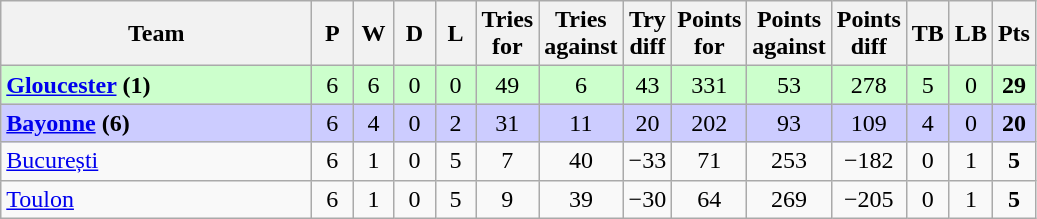<table class="wikitable" style="text-align: center;">
<tr>
<th width="200">Team</th>
<th width="20">P</th>
<th width="20">W</th>
<th width="20">D</th>
<th width="20">L</th>
<th width="20">Tries for</th>
<th width="20">Tries against</th>
<th width="20">Try diff</th>
<th width="20">Points for</th>
<th width="20">Points against</th>
<th width="25">Points diff</th>
<th width="20">TB</th>
<th width="20">LB</th>
<th width="20">Pts</th>
</tr>
<tr bgcolor="#ccffcc">
<td align="left"> <strong><a href='#'>Gloucester</a> (1)</strong></td>
<td>6</td>
<td>6</td>
<td>0</td>
<td>0</td>
<td>49</td>
<td>6</td>
<td>43</td>
<td>331</td>
<td>53</td>
<td>278</td>
<td>5</td>
<td>0</td>
<td><strong>29</strong></td>
</tr>
<tr bgcolor="#ccccff">
<td align="left"> <strong><a href='#'>Bayonne</a> (6)</strong></td>
<td>6</td>
<td>4</td>
<td>0</td>
<td>2</td>
<td>31</td>
<td>11</td>
<td>20</td>
<td>202</td>
<td>93</td>
<td>109</td>
<td>4</td>
<td>0</td>
<td><strong>20</strong></td>
</tr>
<tr>
<td align="left"> <a href='#'>București</a></td>
<td>6</td>
<td>1</td>
<td>0</td>
<td>5</td>
<td>7</td>
<td>40</td>
<td>−33</td>
<td>71</td>
<td>253</td>
<td>−182</td>
<td>0</td>
<td>1</td>
<td><strong>5</strong></td>
</tr>
<tr>
<td align="left"> <a href='#'>Toulon</a></td>
<td>6</td>
<td>1</td>
<td>0</td>
<td>5</td>
<td>9</td>
<td>39</td>
<td>−30</td>
<td>64</td>
<td>269</td>
<td>−205</td>
<td>0</td>
<td>1</td>
<td><strong>5</strong></td>
</tr>
</table>
